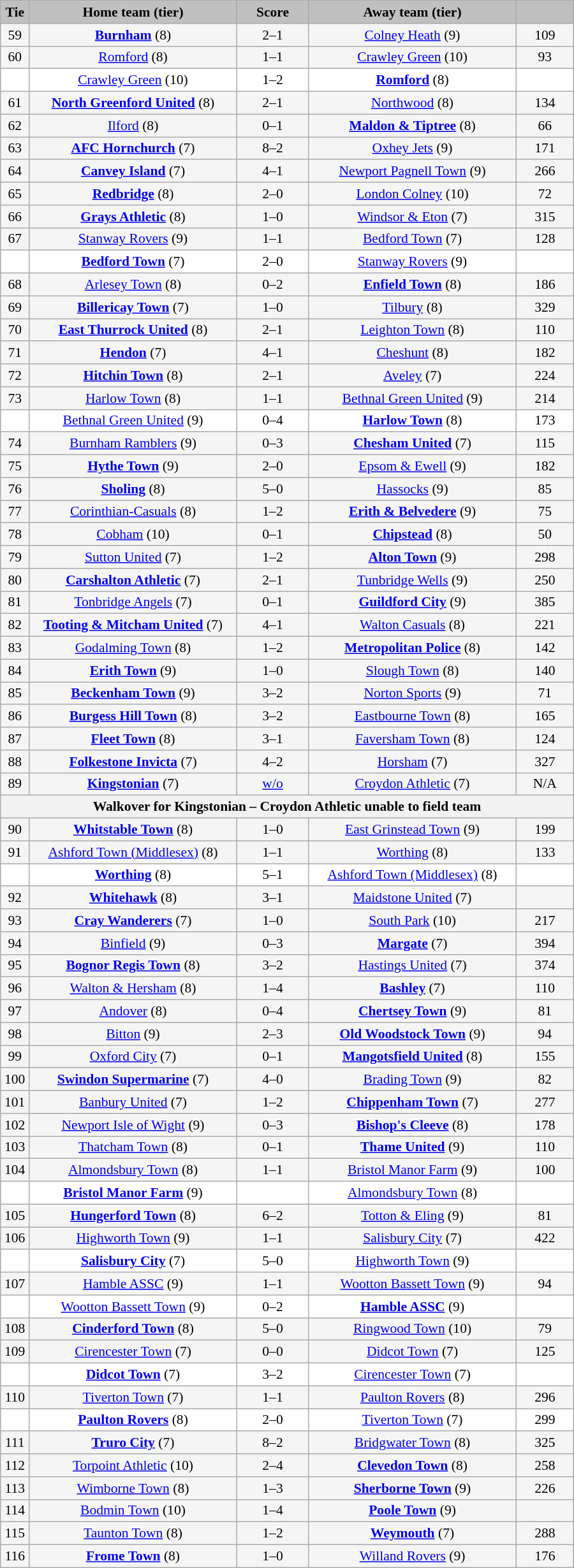<table class="wikitable" style="width: 600px; background:WhiteSmoke; text-align:center; font-size:90%">
<tr>
<td scope="col" style="width:  5.00%; background:silver;"><strong>Tie</strong></td>
<td scope="col" style="width: 36.25%; background:silver;"><strong>Home team (tier)</strong></td>
<td scope="col" style="width: 12.50%; background:silver;"><strong>Score</strong></td>
<td scope="col" style="width: 36.25%; background:silver;"><strong>Away team (tier)</strong></td>
<td scope="col" style="width: 10.00%; background:silver;"><strong></strong></td>
</tr>
<tr>
<td>59</td>
<td><strong><a href='#'>Burnham</a></strong> (8)</td>
<td>2–1</td>
<td><a href='#'>Colney Heath</a> (9)</td>
<td>109</td>
</tr>
<tr>
<td>60</td>
<td><a href='#'>Romford</a> (8)</td>
<td>1–1</td>
<td><a href='#'>Crawley Green</a> (10)</td>
<td>93</td>
</tr>
<tr style="background:white;">
<td><em></em></td>
<td><a href='#'>Crawley Green</a> (10)</td>
<td>1–2</td>
<td><strong><a href='#'>Romford</a></strong> (8)</td>
<td></td>
</tr>
<tr>
<td>61</td>
<td><strong><a href='#'>North Greenford United</a></strong> (8)</td>
<td>2–1</td>
<td><a href='#'>Northwood</a> (8)</td>
<td>134</td>
</tr>
<tr>
<td>62</td>
<td><a href='#'>Ilford</a> (8)</td>
<td>0–1</td>
<td><strong><a href='#'>Maldon & Tiptree</a></strong> (8)</td>
<td>66</td>
</tr>
<tr>
<td>63</td>
<td><strong><a href='#'>AFC Hornchurch</a></strong> (7)</td>
<td>8–2</td>
<td><a href='#'>Oxhey Jets</a> (9)</td>
<td>171</td>
</tr>
<tr>
<td>64</td>
<td><strong><a href='#'>Canvey Island</a></strong> (7)</td>
<td>4–1</td>
<td><a href='#'>Newport Pagnell Town</a> (9)</td>
<td>266</td>
</tr>
<tr>
<td>65</td>
<td><strong><a href='#'>Redbridge</a></strong> (8)</td>
<td>2–0</td>
<td><a href='#'>London Colney</a> (10)</td>
<td>72</td>
</tr>
<tr>
<td>66</td>
<td><strong><a href='#'>Grays Athletic</a></strong> (8)</td>
<td>1–0</td>
<td><a href='#'>Windsor & Eton</a> (7)</td>
<td>315</td>
</tr>
<tr>
<td>67</td>
<td><a href='#'>Stanway Rovers</a> (9)</td>
<td>1–1</td>
<td><a href='#'>Bedford Town</a> (7)</td>
<td>128</td>
</tr>
<tr style="background:white;">
<td><em></em></td>
<td><strong><a href='#'>Bedford Town</a></strong> (7)</td>
<td>2–0</td>
<td><a href='#'>Stanway Rovers</a> (9)</td>
<td></td>
</tr>
<tr>
<td>68</td>
<td><a href='#'>Arlesey Town</a> (8)</td>
<td>0–2</td>
<td><strong><a href='#'>Enfield Town</a></strong> (8)</td>
<td>186</td>
</tr>
<tr>
<td>69</td>
<td><strong><a href='#'>Billericay Town</a></strong> (7)</td>
<td>1–0</td>
<td><a href='#'>Tilbury</a> (8)</td>
<td>329</td>
</tr>
<tr>
<td>70</td>
<td><strong><a href='#'>East Thurrock United</a></strong> (8)</td>
<td>2–1</td>
<td><a href='#'>Leighton Town</a> (8)</td>
<td>110</td>
</tr>
<tr>
<td>71</td>
<td><strong><a href='#'>Hendon</a></strong> (7)</td>
<td>4–1</td>
<td><a href='#'>Cheshunt</a> (8)</td>
<td>182</td>
</tr>
<tr>
<td>72</td>
<td><strong><a href='#'>Hitchin Town</a></strong> (8)</td>
<td>2–1</td>
<td><a href='#'>Aveley</a> (7)</td>
<td>224</td>
</tr>
<tr>
<td>73</td>
<td><a href='#'>Harlow Town</a> (8)</td>
<td>1–1</td>
<td><a href='#'>Bethnal Green United</a> (9)</td>
<td>214</td>
</tr>
<tr style="background:white;">
<td><em></em></td>
<td><a href='#'>Bethnal Green United</a> (9)</td>
<td>0–4</td>
<td><strong><a href='#'>Harlow Town</a></strong> (8)</td>
<td>173</td>
</tr>
<tr>
<td>74</td>
<td><a href='#'>Burnham Ramblers</a> (9)</td>
<td>0–3</td>
<td><strong><a href='#'>Chesham United</a></strong> (7)</td>
<td>115</td>
</tr>
<tr>
<td>75</td>
<td><strong><a href='#'>Hythe Town</a></strong> (9)</td>
<td>2–0</td>
<td><a href='#'>Epsom & Ewell</a> (9)</td>
<td>182</td>
</tr>
<tr>
<td>76</td>
<td><strong><a href='#'>Sholing</a></strong> (8)</td>
<td>5–0</td>
<td><a href='#'>Hassocks</a> (9)</td>
<td>85</td>
</tr>
<tr>
<td>77</td>
<td><a href='#'>Corinthian-Casuals</a> (8)</td>
<td>1–2</td>
<td><strong><a href='#'>Erith & Belvedere</a></strong> (9)</td>
<td>75</td>
</tr>
<tr>
<td>78</td>
<td><a href='#'>Cobham</a> (10)</td>
<td>0–1</td>
<td><strong><a href='#'>Chipstead</a></strong> (8)</td>
<td>50</td>
</tr>
<tr>
<td>79</td>
<td><a href='#'>Sutton United</a> (7)</td>
<td>1–2</td>
<td><strong><a href='#'>Alton Town</a></strong> (9)</td>
<td>298</td>
</tr>
<tr>
<td>80</td>
<td><strong><a href='#'>Carshalton Athletic</a></strong> (7)</td>
<td>2–1</td>
<td><a href='#'>Tunbridge Wells</a> (9)</td>
<td>250</td>
</tr>
<tr>
<td>81</td>
<td><a href='#'>Tonbridge Angels</a> (7)</td>
<td>0–1</td>
<td><strong><a href='#'>Guildford City</a></strong> (9)</td>
<td>385</td>
</tr>
<tr>
<td>82</td>
<td><strong><a href='#'>Tooting & Mitcham United</a></strong> (7)</td>
<td>4–1</td>
<td><a href='#'>Walton Casuals</a> (8)</td>
<td>221</td>
</tr>
<tr>
<td>83</td>
<td><a href='#'>Godalming Town</a> (8)</td>
<td>1–2</td>
<td><strong><a href='#'>Metropolitan Police</a></strong> (8)</td>
<td>142</td>
</tr>
<tr>
<td>84</td>
<td><strong><a href='#'>Erith Town</a></strong> (9)</td>
<td>1–0</td>
<td><a href='#'>Slough Town</a> (8)</td>
<td>140</td>
</tr>
<tr>
<td>85</td>
<td><strong><a href='#'>Beckenham Town</a></strong> (9)</td>
<td>3–2</td>
<td><a href='#'>Norton Sports</a> (9)</td>
<td>71</td>
</tr>
<tr>
<td>86</td>
<td><strong><a href='#'>Burgess Hill Town</a></strong> (8)</td>
<td>3–2</td>
<td><a href='#'>Eastbourne Town</a> (8)</td>
<td>165</td>
</tr>
<tr>
<td>87</td>
<td><strong><a href='#'>Fleet Town</a></strong> (8)</td>
<td>3–1</td>
<td><a href='#'>Faversham Town</a> (8)</td>
<td>124</td>
</tr>
<tr>
<td>88</td>
<td><strong><a href='#'>Folkestone Invicta</a></strong> (7)</td>
<td>4–2</td>
<td><a href='#'>Horsham</a> (7)</td>
<td>327</td>
</tr>
<tr>
<td>89</td>
<td><strong><a href='#'>Kingstonian</a></strong> (7)</td>
<td><a href='#'>w/o</a></td>
<td><a href='#'>Croydon Athletic</a> (7)</td>
<td>N/A</td>
</tr>
<tr>
<th colspan="5">Walkover for Kingstonian – Croydon Athletic unable to field team</th>
</tr>
<tr>
<td>90</td>
<td><strong><a href='#'>Whitstable Town</a></strong> (8)</td>
<td>1–0</td>
<td><a href='#'>East Grinstead Town</a> (9)</td>
<td>199</td>
</tr>
<tr>
<td>91</td>
<td><a href='#'>Ashford Town (Middlesex)</a> (8)</td>
<td>1–1</td>
<td><a href='#'>Worthing</a> (8)</td>
<td>133</td>
</tr>
<tr style="background:white;">
<td><em></em></td>
<td><strong><a href='#'>Worthing</a></strong> (8)</td>
<td>5–1</td>
<td><a href='#'>Ashford Town (Middlesex)</a> (8)</td>
<td></td>
</tr>
<tr>
<td>92</td>
<td><strong><a href='#'>Whitehawk</a></strong> (8)</td>
<td>3–1</td>
<td><a href='#'>Maidstone United</a> (7)</td>
<td></td>
</tr>
<tr>
<td>93</td>
<td><strong><a href='#'>Cray Wanderers</a></strong> (7)</td>
<td>1–0</td>
<td><a href='#'>South Park</a> (10)</td>
<td>217</td>
</tr>
<tr>
<td>94</td>
<td><a href='#'>Binfield</a> (9)</td>
<td>0–3</td>
<td><strong><a href='#'>Margate</a></strong> (7)</td>
<td>394</td>
</tr>
<tr>
<td>95</td>
<td><strong><a href='#'>Bognor Regis Town</a></strong> (8)</td>
<td>3–2</td>
<td><a href='#'>Hastings United</a> (7)</td>
<td>374</td>
</tr>
<tr>
<td>96</td>
<td><a href='#'>Walton & Hersham</a> (8)</td>
<td>1–4</td>
<td><strong><a href='#'>Bashley</a></strong> (7)</td>
<td>110</td>
</tr>
<tr>
<td>97</td>
<td><a href='#'>Andover</a> (8)</td>
<td>0–4</td>
<td><strong><a href='#'>Chertsey Town</a></strong> (9)</td>
<td>81</td>
</tr>
<tr>
<td>98</td>
<td><a href='#'>Bitton</a> (9)</td>
<td>2–3</td>
<td><strong><a href='#'>Old Woodstock Town</a></strong> (9)</td>
<td>94</td>
</tr>
<tr>
<td>99</td>
<td><a href='#'>Oxford City</a> (7)</td>
<td>0–1</td>
<td><strong><a href='#'>Mangotsfield United</a></strong> (8)</td>
<td>155</td>
</tr>
<tr>
<td>100</td>
<td><strong><a href='#'>Swindon Supermarine</a></strong> (7)</td>
<td>4–0</td>
<td><a href='#'>Brading Town</a> (9)</td>
<td>82</td>
</tr>
<tr>
<td>101</td>
<td><a href='#'>Banbury United</a> (7)</td>
<td>1–2</td>
<td><strong><a href='#'>Chippenham Town</a></strong> (7)</td>
<td>277</td>
</tr>
<tr>
<td>102</td>
<td><a href='#'>Newport Isle of Wight</a> (9)</td>
<td>0–3</td>
<td><strong><a href='#'>Bishop's Cleeve</a></strong> (8)</td>
<td>178</td>
</tr>
<tr>
<td>103</td>
<td><a href='#'>Thatcham Town</a> (8)</td>
<td>0–1</td>
<td><strong><a href='#'>Thame United</a></strong> (9)</td>
<td>110</td>
</tr>
<tr>
<td>104</td>
<td><a href='#'>Almondsbury Town</a> (8)</td>
<td>1–1</td>
<td><a href='#'>Bristol Manor Farm</a> (9)</td>
<td>100</td>
</tr>
<tr style="background:white;">
<td><em></em></td>
<td><strong><a href='#'>Bristol Manor Farm</a></strong> (9)</td>
<td></td>
<td><a href='#'>Almondsbury Town</a> (8)</td>
<td></td>
</tr>
<tr>
<td>105</td>
<td><strong><a href='#'>Hungerford Town</a></strong> (8)</td>
<td>6–2</td>
<td><a href='#'>Totton & Eling</a> (9)</td>
<td>81</td>
</tr>
<tr>
<td>106</td>
<td><a href='#'>Highworth Town</a> (9)</td>
<td>1–1</td>
<td><a href='#'>Salisbury City</a> (7)</td>
<td>422</td>
</tr>
<tr style="background:white;">
<td><em></em></td>
<td><strong><a href='#'>Salisbury City</a></strong> (7)</td>
<td>5–0</td>
<td><a href='#'>Highworth Town</a> (9)</td>
<td></td>
</tr>
<tr>
<td>107</td>
<td><a href='#'>Hamble ASSC</a> (9)</td>
<td>1–1</td>
<td><a href='#'>Wootton Bassett Town</a> (9)</td>
<td>94</td>
</tr>
<tr style="background:white;">
<td><em></em></td>
<td><a href='#'>Wootton Bassett Town</a> (9)</td>
<td>0–2</td>
<td><strong><a href='#'>Hamble ASSC</a></strong> (9)</td>
<td></td>
</tr>
<tr>
<td>108</td>
<td><strong><a href='#'>Cinderford Town</a></strong> (8)</td>
<td>5–0</td>
<td><a href='#'>Ringwood Town</a> (10)</td>
<td>79</td>
</tr>
<tr>
<td>109</td>
<td><a href='#'>Cirencester Town</a> (7)</td>
<td>0–0</td>
<td><a href='#'>Didcot Town</a> (7)</td>
<td>125</td>
</tr>
<tr style="background:white;">
<td><em></em></td>
<td><strong><a href='#'>Didcot Town</a></strong> (7)</td>
<td>3–2</td>
<td><a href='#'>Cirencester Town</a> (7)</td>
<td></td>
</tr>
<tr>
<td>110</td>
<td><a href='#'>Tiverton Town</a> (7)</td>
<td>1–1</td>
<td><a href='#'>Paulton Rovers</a> (8)</td>
<td>296</td>
</tr>
<tr style="background:white;">
<td><em></em></td>
<td><strong><a href='#'>Paulton Rovers</a></strong> (8)</td>
<td>2–0</td>
<td><a href='#'>Tiverton Town</a> (7)</td>
<td>299</td>
</tr>
<tr>
<td>111</td>
<td><strong><a href='#'>Truro City</a></strong> (7)</td>
<td>8–2</td>
<td><a href='#'>Bridgwater Town</a> (8)</td>
<td>325</td>
</tr>
<tr>
<td>112</td>
<td><a href='#'>Torpoint Athletic</a> (10)</td>
<td>2–4</td>
<td><strong><a href='#'>Clevedon Town</a></strong> (8)</td>
<td>258</td>
</tr>
<tr>
<td>113</td>
<td><a href='#'>Wimborne Town</a> (8)</td>
<td>1–3</td>
<td><strong><a href='#'>Sherborne Town</a></strong> (9)</td>
<td>226</td>
</tr>
<tr>
<td>114</td>
<td><a href='#'>Bodmin Town</a> (10)</td>
<td>1–4</td>
<td><strong><a href='#'>Poole Town</a></strong> (9)</td>
<td></td>
</tr>
<tr>
<td>115</td>
<td><a href='#'>Taunton Town</a> (8)</td>
<td>1–2</td>
<td><strong><a href='#'>Weymouth</a></strong> (7)</td>
<td>288</td>
</tr>
<tr>
<td>116</td>
<td><strong><a href='#'>Frome Town</a></strong> (8)</td>
<td>1–0</td>
<td><a href='#'>Willand Rovers</a> (9)</td>
<td>176</td>
</tr>
</table>
